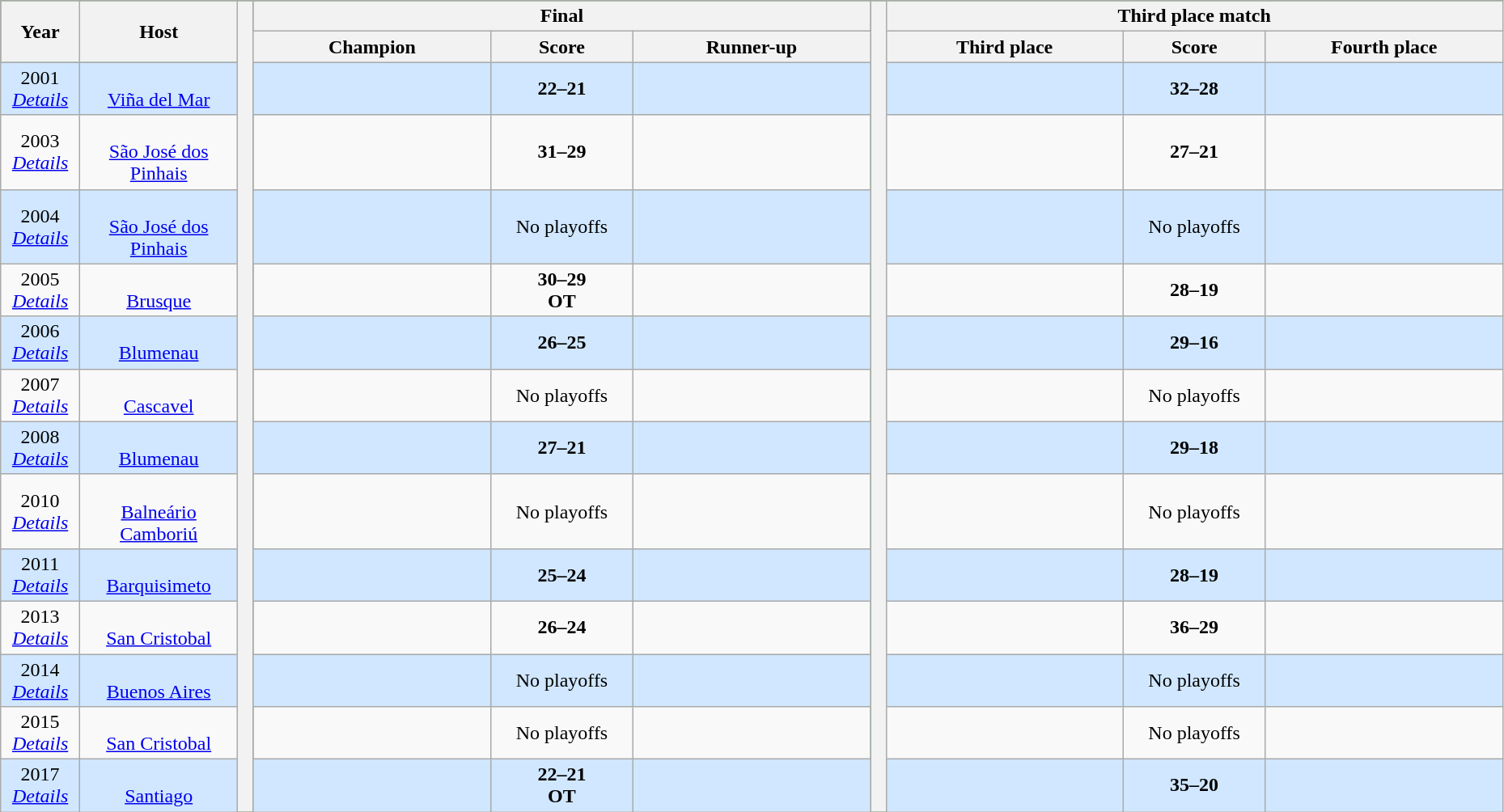<table class="wikitable" style="font-size:54; width: 98%; text-align: center;">
<tr bgcolor=green>
<th rowspan=2 width=5%>Year</th>
<th rowspan=2 width=10%>Host</th>
<th width=1% rowspan=100 bgcolor=ffffff></th>
<th colspan=3>Final</th>
<th width=1% rowspan=100 bgcolor=ffffff></th>
<th colspan=3>Third place match</th>
</tr>
<tr bgcolor=#EFEFEF>
<th width=15%>Champion</th>
<th width=9%>Score</th>
<th width=15%>Runner-up</th>
<th width=15%>Third place</th>
<th width=9%>Score</th>
<th width=15%>Fourth place</th>
</tr>
<tr bgcolor=#D0E7FF>
<td>2001<br><em><a href='#'>Details</a></em></td>
<td><br><a href='#'>Viña del Mar</a></td>
<td><strong></strong></td>
<td><strong> 22–21 </strong></td>
<td></td>
<td></td>
<td><strong> 32–28 </strong></td>
<td></td>
</tr>
<tr>
<td>2003<br><em><a href='#'>Details</a></em></td>
<td><br><a href='#'>São José dos Pinhais</a></td>
<td><strong></strong></td>
<td><strong> 31–29 </strong></td>
<td></td>
<td></td>
<td><strong> 27–21 </strong></td>
<td></td>
</tr>
<tr bgcolor=#D0E7FF>
<td>2004<br><em><a href='#'>Details</a></em></td>
<td><br><a href='#'>São José dos Pinhais</a></td>
<td><strong></strong></td>
<td><span>No playoffs</span></td>
<td></td>
<td></td>
<td><span>No playoffs</span></td>
<td></td>
</tr>
<tr>
<td>2005<br><em><a href='#'>Details</a></em></td>
<td><br><a href='#'>Brusque</a></td>
<td><strong></strong></td>
<td><strong> 30–29<br>OT </strong></td>
<td></td>
<td></td>
<td><strong> 28–19 </strong></td>
<td></td>
</tr>
<tr bgcolor=#D0E7FF>
<td>2006<br><em><a href='#'>Details</a></em></td>
<td><br><a href='#'>Blumenau</a></td>
<td><strong></strong></td>
<td><strong> 26–25 </strong></td>
<td></td>
<td></td>
<td><strong> 29–16 </strong></td>
<td></td>
</tr>
<tr>
<td>2007<br><em><a href='#'>Details</a></em></td>
<td><br><a href='#'>Cascavel</a></td>
<td><strong></strong></td>
<td><span>No playoffs</span></td>
<td></td>
<td></td>
<td><span>No playoffs</span></td>
<td></td>
</tr>
<tr bgcolor=#D0E7FF>
<td>2008<br><em><a href='#'>Details</a></em></td>
<td><br><a href='#'>Blumenau</a></td>
<td><strong></strong></td>
<td><strong> 27–21 </strong></td>
<td></td>
<td></td>
<td><strong> 29–18 </strong></td>
<td></td>
</tr>
<tr>
<td>2010<br><em><a href='#'>Details</a></em></td>
<td><br><a href='#'>Balneário Camboriú</a></td>
<td><strong></strong></td>
<td><span>No playoffs</span></td>
<td></td>
<td></td>
<td><span>No playoffs</span></td>
<td></td>
</tr>
<tr bgcolor=#D0E7FF>
<td>2011<br><em><a href='#'>Details</a></em></td>
<td><br><a href='#'>Barquisimeto</a></td>
<td><strong></strong></td>
<td><strong> 25–24 </strong></td>
<td></td>
<td></td>
<td><strong> 28–19 </strong></td>
<td></td>
</tr>
<tr>
<td>2013<br><em><a href='#'>Details</a></em></td>
<td><br><a href='#'>San Cristobal</a></td>
<td><strong></strong></td>
<td><strong> 26–24 </strong></td>
<td></td>
<td></td>
<td><strong> 36–29 </strong></td>
<td></td>
</tr>
<tr bgcolor=#D0E7FF>
<td>2014<br><em><a href='#'>Details</a></em></td>
<td><br><a href='#'>Buenos Aires</a></td>
<td><strong></strong></td>
<td><span>No playoffs</span></td>
<td></td>
<td></td>
<td><span>No playoffs</span></td>
<td></td>
</tr>
<tr>
<td>2015<br><em><a href='#'>Details</a></em></td>
<td><br><a href='#'>San Cristobal</a></td>
<td><strong></strong></td>
<td><span>No playoffs</span></td>
<td></td>
<td></td>
<td><span>No playoffs</span></td>
<td></td>
</tr>
<tr bgcolor=#D0E7FF>
<td>2017<br><em><a href='#'>Details</a></em></td>
<td><br><a href='#'>Santiago</a></td>
<td><strong></strong></td>
<td><strong> 22–21<br>OT </strong></td>
<td></td>
<td></td>
<td><strong> 35–20 </strong></td>
<td></td>
</tr>
</table>
